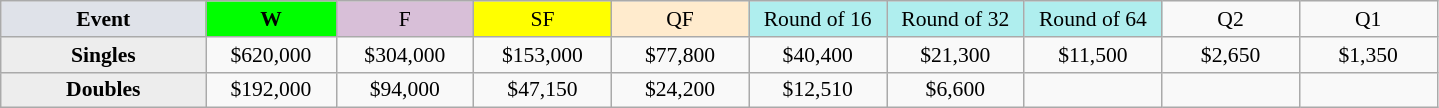<table class=wikitable style=font-size:90%;text-align:center>
<tr>
<td width=130 bgcolor=dfe2e9><strong>Event</strong></td>
<td width=80 bgcolor=lime><strong>W</strong></td>
<td width=85 bgcolor=thistle>F</td>
<td width=85 bgcolor=ffff00>SF</td>
<td width=85 bgcolor=ffebcd>QF</td>
<td width=85 bgcolor=afeeee>Round of 16</td>
<td width=85 bgcolor=afeeee>Round of 32</td>
<td width=85 bgcolor=afeeee>Round of 64</td>
<td width=85>Q2</td>
<td width=85>Q1</td>
</tr>
<tr>
<th style=background:#ededed>Singles</th>
<td>$620,000</td>
<td>$304,000</td>
<td>$153,000</td>
<td>$77,800</td>
<td>$40,400</td>
<td>$21,300</td>
<td>$11,500</td>
<td>$2,650</td>
<td>$1,350</td>
</tr>
<tr>
<th style=background:#ededed>Doubles</th>
<td>$192,000</td>
<td>$94,000</td>
<td>$47,150</td>
<td>$24,200</td>
<td>$12,510</td>
<td>$6,600</td>
<td></td>
<td></td>
<td></td>
</tr>
</table>
